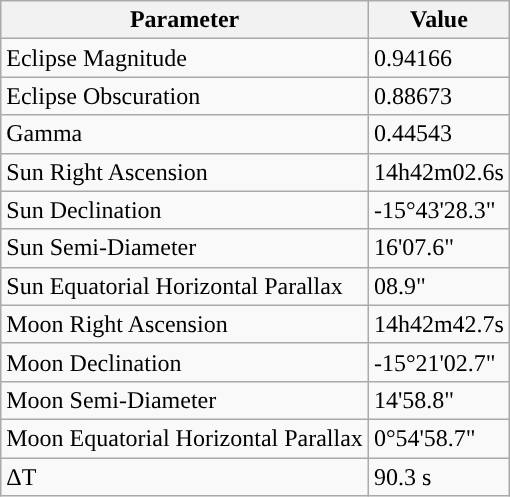<table class="wikitable">
<tr>
<th>Parameter</th>
<th>Value</th>
</tr>
<tr>
<td>Eclipse Magnitude</td>
<td>0.94166</td>
</tr>
<tr>
<td>Eclipse Obscuration</td>
<td>0.88673</td>
</tr>
<tr>
<td>Gamma</td>
<td>0.44543</td>
</tr>
<tr>
<td>Sun Right Ascension</td>
<td>14h42m02.6s</td>
</tr>
<tr>
<td>Sun Declination</td>
<td>-15°43'28.3"</td>
</tr>
<tr>
<td>Sun Semi-Diameter</td>
<td>16'07.6"</td>
</tr>
<tr>
<td>Sun Equatorial Horizontal Parallax</td>
<td>08.9"</td>
</tr>
<tr>
<td>Moon Right Ascension</td>
<td>14h42m42.7s</td>
</tr>
<tr>
<td>Moon Declination</td>
<td>-15°21'02.7"</td>
</tr>
<tr>
<td>Moon Semi-Diameter</td>
<td>14'58.8"</td>
</tr>
<tr>
<td>Moon Equatorial Horizontal Parallax</td>
<td>0°54'58.7"</td>
</tr>
<tr>
<td>ΔT</td>
<td>90.3 s</td>
</tr>
</table>
